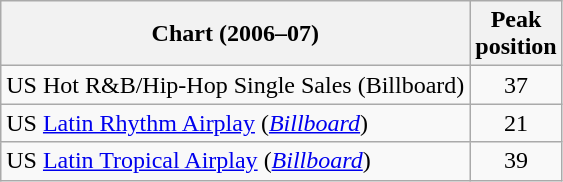<table class="wikitable sortable">
<tr>
<th align="center">Chart (2006–07)</th>
<th align="center">Peak<br>position</th>
</tr>
<tr>
<td>US Hot R&B/Hip-Hop Single Sales (Billboard)</td>
<td align="center">37</td>
</tr>
<tr>
<td>US <a href='#'>Latin Rhythm Airplay</a> (<em><a href='#'>Billboard</a></em>)</td>
<td align="center">21</td>
</tr>
<tr>
<td>US <a href='#'>Latin Tropical Airplay</a> (<em><a href='#'>Billboard</a></em>)</td>
<td align="center">39</td>
</tr>
</table>
